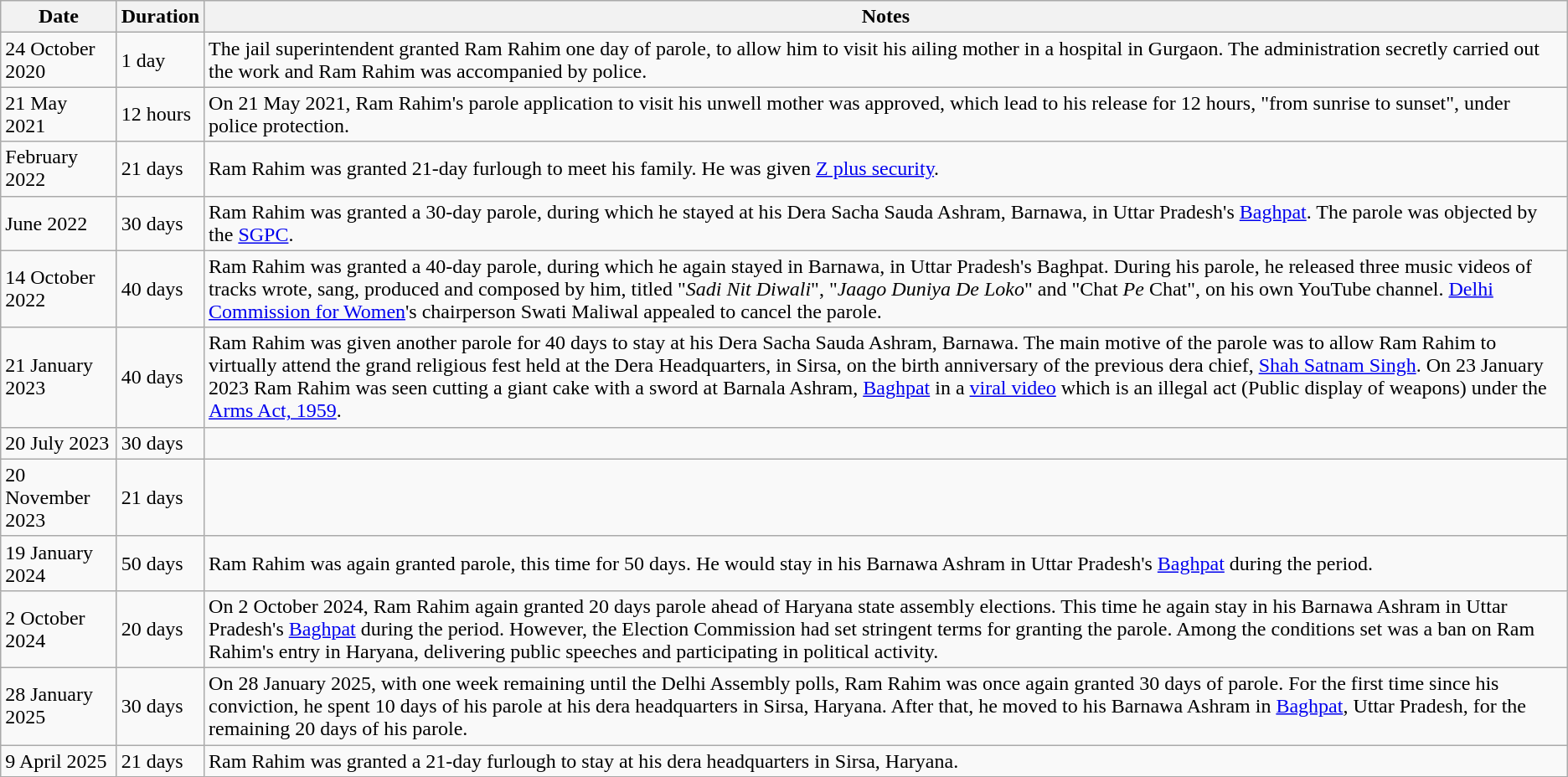<table class="wikitable">
<tr>
<th>Date</th>
<th>Duration</th>
<th>Notes</th>
</tr>
<tr>
<td>24 October 2020</td>
<td>1 day</td>
<td>The jail superintendent granted Ram Rahim one day of parole, to allow him to visit his ailing mother in a hospital in Gurgaon. The administration secretly carried out the work and Ram Rahim was accompanied by police.</td>
</tr>
<tr>
<td>21 May 2021</td>
<td>12 hours</td>
<td>On 21 May 2021, Ram Rahim's parole application to visit his unwell mother was approved, which lead to his release for 12 hours, "from sunrise to sunset", under police protection.</td>
</tr>
<tr>
<td>February 2022</td>
<td>21 days</td>
<td>Ram Rahim was granted 21-day furlough to meet his family. He was given <a href='#'>Z plus security</a>.</td>
</tr>
<tr>
<td>June 2022</td>
<td>30 days</td>
<td>Ram Rahim was granted a 30-day parole, during which he stayed at his Dera Sacha Sauda Ashram, Barnawa, in Uttar Pradesh's <a href='#'>Baghpat</a>. The parole was objected by the <a href='#'>SGPC</a>.</td>
</tr>
<tr>
<td>14 October 2022</td>
<td>40 days</td>
<td>Ram Rahim was granted a 40-day parole, during which he again stayed in Barnawa, in Uttar Pradesh's Baghpat. During his parole, he released three music videos of tracks wrote, sang, produced and composed by him, titled "<em>Sadi Nit Diwali</em>", "<em>Jaago Duniya De Loko</em>" and "Chat <em>Pe</em> Chat", on his own YouTube channel. <a href='#'>Delhi Commission for Women</a>'s chairperson Swati Maliwal appealed to cancel the parole.</td>
</tr>
<tr>
<td>21 January 2023</td>
<td>40 days</td>
<td>Ram Rahim was given another parole for 40 days to stay at his Dera Sacha Sauda Ashram, Barnawa. The main motive of the parole was to allow Ram Rahim to virtually attend the grand religious fest held at the Dera Headquarters, in Sirsa, on the birth anniversary of the previous dera chief, <a href='#'>Shah Satnam Singh</a>. On 23 January 2023 Ram Rahim was seen cutting a giant cake with a sword at Barnala Ashram, <a href='#'>Baghpat</a> in a <a href='#'>viral video</a> which is an illegal act (Public display of weapons) under the <a href='#'>Arms Act, 1959</a>.</td>
</tr>
<tr>
<td>20 July 2023</td>
<td>30 days</td>
<td></td>
</tr>
<tr>
<td>20 November 2023</td>
<td>21 days</td>
<td></td>
</tr>
<tr>
<td>19 January 2024</td>
<td>50 days</td>
<td>Ram Rahim was again granted parole, this time for 50 days. He would stay in his Barnawa Ashram in Uttar Pradesh's <a href='#'>Baghpat</a> during the period.</td>
</tr>
<tr>
<td>2 October 2024</td>
<td>20 days</td>
<td>On 2 October 2024, Ram Rahim again granted 20 days parole ahead of Haryana state assembly elections. This time he again stay in his Barnawa Ashram in Uttar Pradesh's <a href='#'>Baghpat</a> during the period. However, the Election Commission had set stringent terms for granting the parole. Among the conditions set was a ban on Ram Rahim's entry in Haryana, delivering public speeches and participating in political activity.</td>
</tr>
<tr>
<td>28 January 2025</td>
<td>30 days</td>
<td>On 28 January 2025, with one week remaining until the Delhi Assembly polls, Ram Rahim was once again granted 30 days of parole. For the first time since his conviction, he spent 10 days of his parole at his dera headquarters in Sirsa, Haryana. After that, he moved to his Barnawa Ashram in <a href='#'>Baghpat</a>, Uttar Pradesh, for the remaining 20 days of his parole.</td>
</tr>
<tr>
<td>9 April 2025</td>
<td>21 days</td>
<td>Ram Rahim was granted a 21-day furlough to stay at his dera headquarters in Sirsa, Haryana. </td>
</tr>
</table>
